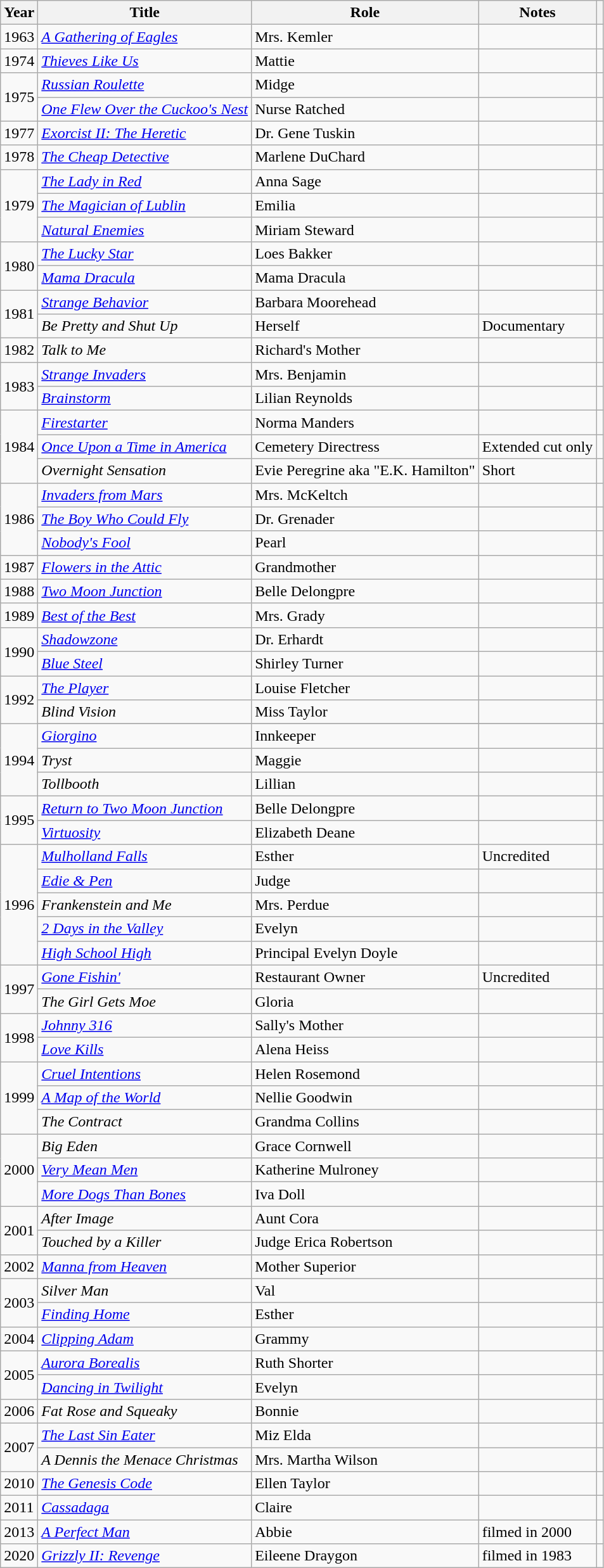<table class="wikitable">
<tr>
<th>Year</th>
<th>Title</th>
<th>Role</th>
<th>Notes</th>
<th></th>
</tr>
<tr>
<td>1963</td>
<td><em><a href='#'>A Gathering of Eagles</a></em></td>
<td>Mrs. Kemler</td>
<td></td>
<td></td>
</tr>
<tr>
<td>1974</td>
<td><em><a href='#'>Thieves Like Us</a></em></td>
<td>Mattie</td>
<td></td>
<td></td>
</tr>
<tr>
<td rowspan=2>1975</td>
<td><em><a href='#'>Russian Roulette</a></em></td>
<td>Midge</td>
<td></td>
<td></td>
</tr>
<tr>
<td><em><a href='#'>One Flew Over the Cuckoo's Nest</a></em></td>
<td>Nurse Ratched</td>
<td></td>
<td></td>
</tr>
<tr>
<td>1977</td>
<td><em><a href='#'>Exorcist II: The Heretic</a></em></td>
<td>Dr. Gene Tuskin</td>
<td></td>
<td></td>
</tr>
<tr>
<td>1978</td>
<td><em><a href='#'>The Cheap Detective</a></em></td>
<td>Marlene DuChard</td>
<td></td>
<td></td>
</tr>
<tr>
<td rowspan=3>1979</td>
<td><em><a href='#'>The Lady in Red</a></em></td>
<td>Anna Sage</td>
<td></td>
<td></td>
</tr>
<tr>
<td><em><a href='#'>The Magician of Lublin</a></em></td>
<td>Emilia</td>
<td></td>
<td></td>
</tr>
<tr>
<td><em><a href='#'>Natural Enemies</a></em></td>
<td>Miriam Steward</td>
<td></td>
<td></td>
</tr>
<tr>
<td rowspan=2>1980</td>
<td><em><a href='#'>The Lucky Star</a></em></td>
<td>Loes Bakker</td>
<td></td>
<td></td>
</tr>
<tr>
<td><em><a href='#'>Mama Dracula</a></em></td>
<td>Mama Dracula</td>
<td></td>
<td></td>
</tr>
<tr>
<td rowspan=2>1981</td>
<td><em><a href='#'>Strange Behavior</a></em></td>
<td>Barbara Moorehead</td>
<td></td>
<td></td>
</tr>
<tr>
<td><em>Be Pretty and Shut Up</em></td>
<td>Herself</td>
<td>Documentary</td>
<td></td>
</tr>
<tr>
<td>1982</td>
<td><em>Talk to Me</em></td>
<td>Richard's Mother</td>
<td></td>
<td></td>
</tr>
<tr>
<td rowspan=2>1983</td>
<td><em><a href='#'>Strange Invaders</a></em></td>
<td>Mrs. Benjamin</td>
<td></td>
<td></td>
</tr>
<tr>
<td><em><a href='#'>Brainstorm</a></em></td>
<td>Lilian Reynolds</td>
<td></td>
<td></td>
</tr>
<tr>
<td rowspan=3>1984</td>
<td><em><a href='#'>Firestarter</a></em></td>
<td>Norma Manders</td>
<td></td>
<td></td>
</tr>
<tr>
<td><em><a href='#'>Once Upon a Time in America</a></em></td>
<td>Cemetery Directress</td>
<td>Extended cut only</td>
<td></td>
</tr>
<tr>
<td><em>Overnight Sensation</em></td>
<td>Evie Peregrine aka "E.K. Hamilton"</td>
<td>Short</td>
<td></td>
</tr>
<tr>
<td rowspan=3>1986</td>
<td><em><a href='#'>Invaders from Mars</a></em></td>
<td>Mrs. McKeltch</td>
<td></td>
<td></td>
</tr>
<tr>
<td><em><a href='#'>The Boy Who Could Fly</a></em></td>
<td>Dr. Grenader</td>
<td></td>
<td></td>
</tr>
<tr>
<td><em><a href='#'>Nobody's Fool</a></em></td>
<td>Pearl</td>
<td></td>
<td></td>
</tr>
<tr>
<td>1987</td>
<td><em><a href='#'>Flowers in the Attic</a></em></td>
<td>Grandmother</td>
<td></td>
<td></td>
</tr>
<tr>
<td>1988</td>
<td><em><a href='#'>Two Moon Junction</a></em></td>
<td>Belle Delongpre</td>
<td></td>
<td></td>
</tr>
<tr>
<td>1989</td>
<td><em><a href='#'>Best of the Best</a></em></td>
<td>Mrs. Grady</td>
<td></td>
<td></td>
</tr>
<tr>
<td rowspan=2>1990</td>
<td><em><a href='#'>Shadowzone</a></em></td>
<td>Dr. Erhardt</td>
<td></td>
<td></td>
</tr>
<tr>
<td><em><a href='#'>Blue Steel</a></em></td>
<td>Shirley Turner</td>
<td></td>
<td></td>
</tr>
<tr>
<td rowspan=2>1992</td>
<td><em><a href='#'>The Player</a></em></td>
<td>Louise Fletcher</td>
<td></td>
<td></td>
</tr>
<tr>
<td><em>Blind Vision</em></td>
<td>Miss Taylor</td>
<td></td>
<td></td>
</tr>
<tr>
<td rowspan=4>1994<br></td>
</tr>
<tr>
<td><em><a href='#'>Giorgino</a></em></td>
<td>Innkeeper</td>
<td></td>
<td></td>
</tr>
<tr>
<td><em>Tryst</em></td>
<td>Maggie</td>
<td></td>
<td></td>
</tr>
<tr>
<td><em>Tollbooth</em></td>
<td>Lillian</td>
<td></td>
<td></td>
</tr>
<tr>
<td rowspan=2>1995</td>
<td><em><a href='#'>Return to Two Moon Junction</a></em></td>
<td>Belle Delongpre</td>
<td></td>
<td></td>
</tr>
<tr>
<td><em><a href='#'>Virtuosity</a></em></td>
<td>Elizabeth Deane</td>
<td></td>
<td></td>
</tr>
<tr>
<td rowspan=5>1996</td>
<td><em><a href='#'>Mulholland Falls</a></em></td>
<td>Esther</td>
<td>Uncredited</td>
<td></td>
</tr>
<tr>
<td><em><a href='#'>Edie & Pen</a></em></td>
<td>Judge</td>
<td></td>
<td></td>
</tr>
<tr>
<td><em>Frankenstein and Me</em></td>
<td>Mrs. Perdue</td>
<td></td>
<td></td>
</tr>
<tr>
<td><em><a href='#'>2 Days in the Valley</a></em></td>
<td>Evelyn</td>
<td></td>
<td></td>
</tr>
<tr>
<td><em><a href='#'>High School High</a></em></td>
<td>Principal Evelyn Doyle</td>
<td></td>
<td></td>
</tr>
<tr>
<td rowspan=2>1997</td>
<td><em><a href='#'>Gone Fishin'</a></em></td>
<td>Restaurant Owner</td>
<td>Uncredited</td>
<td></td>
</tr>
<tr>
<td><em>The Girl Gets Moe</em></td>
<td>Gloria</td>
<td></td>
<td></td>
</tr>
<tr>
<td rowspan=2>1998</td>
<td><em><a href='#'>Johnny 316</a></em></td>
<td>Sally's Mother</td>
<td></td>
<td></td>
</tr>
<tr>
<td><em><a href='#'>Love Kills</a></em></td>
<td>Alena Heiss</td>
<td></td>
<td></td>
</tr>
<tr>
<td rowspan=3>1999</td>
<td><em><a href='#'>Cruel Intentions</a></em></td>
<td>Helen Rosemond</td>
<td></td>
<td></td>
</tr>
<tr>
<td><em><a href='#'>A Map of the World</a></em></td>
<td>Nellie Goodwin</td>
<td></td>
<td></td>
</tr>
<tr>
<td><em>The Contract</em></td>
<td>Grandma Collins</td>
<td></td>
<td></td>
</tr>
<tr>
<td rowspan=3>2000</td>
<td><em>Big Eden</em></td>
<td>Grace Cornwell</td>
<td></td>
<td></td>
</tr>
<tr>
<td><em><a href='#'>Very Mean Men</a></em></td>
<td>Katherine Mulroney</td>
<td></td>
<td></td>
</tr>
<tr>
<td><em><a href='#'>More Dogs Than Bones</a></em></td>
<td>Iva Doll</td>
<td></td>
<td></td>
</tr>
<tr>
<td rowspan=2>2001</td>
<td><em>After Image</em></td>
<td>Aunt Cora</td>
<td></td>
<td></td>
</tr>
<tr>
<td><em>Touched by a Killer</em></td>
<td>Judge Erica Robertson</td>
<td></td>
<td></td>
</tr>
<tr>
<td>2002</td>
<td><em><a href='#'>Manna from Heaven</a></em></td>
<td>Mother Superior</td>
<td></td>
<td></td>
</tr>
<tr>
<td rowspan=2>2003</td>
<td><em>Silver Man</em></td>
<td>Val</td>
<td></td>
<td></td>
</tr>
<tr>
<td><em><a href='#'>Finding Home</a></em></td>
<td>Esther</td>
<td></td>
<td></td>
</tr>
<tr>
<td>2004</td>
<td><em><a href='#'>Clipping Adam</a></em></td>
<td>Grammy</td>
<td></td>
<td></td>
</tr>
<tr>
<td rowspan=2>2005</td>
<td><em><a href='#'>Aurora Borealis</a></em></td>
<td>Ruth Shorter</td>
<td></td>
<td></td>
</tr>
<tr>
<td><em><a href='#'>Dancing in Twilight</a></em></td>
<td>Evelyn</td>
<td></td>
<td></td>
</tr>
<tr>
<td>2006</td>
<td><em>Fat Rose and Squeaky</em></td>
<td>Bonnie</td>
<td></td>
<td></td>
</tr>
<tr>
<td rowspan=2>2007</td>
<td><em><a href='#'>The Last Sin Eater</a></em></td>
<td>Miz Elda</td>
<td></td>
<td></td>
</tr>
<tr>
<td><em>A Dennis the Menace Christmas</em></td>
<td>Mrs. Martha Wilson</td>
<td></td>
<td></td>
</tr>
<tr>
<td>2010</td>
<td><em><a href='#'>The Genesis Code</a></em></td>
<td>Ellen Taylor</td>
<td></td>
<td></td>
</tr>
<tr>
<td>2011</td>
<td><em><a href='#'>Cassadaga</a></em></td>
<td>Claire</td>
<td></td>
<td></td>
</tr>
<tr>
<td>2013</td>
<td><em><a href='#'>A Perfect Man</a></em></td>
<td>Abbie</td>
<td>filmed in 2000</td>
<td></td>
</tr>
<tr>
<td>2020</td>
<td><em><a href='#'>Grizzly II: Revenge</a></em></td>
<td>Eileene Draygon</td>
<td>filmed in 1983</td>
<td></td>
</tr>
</table>
